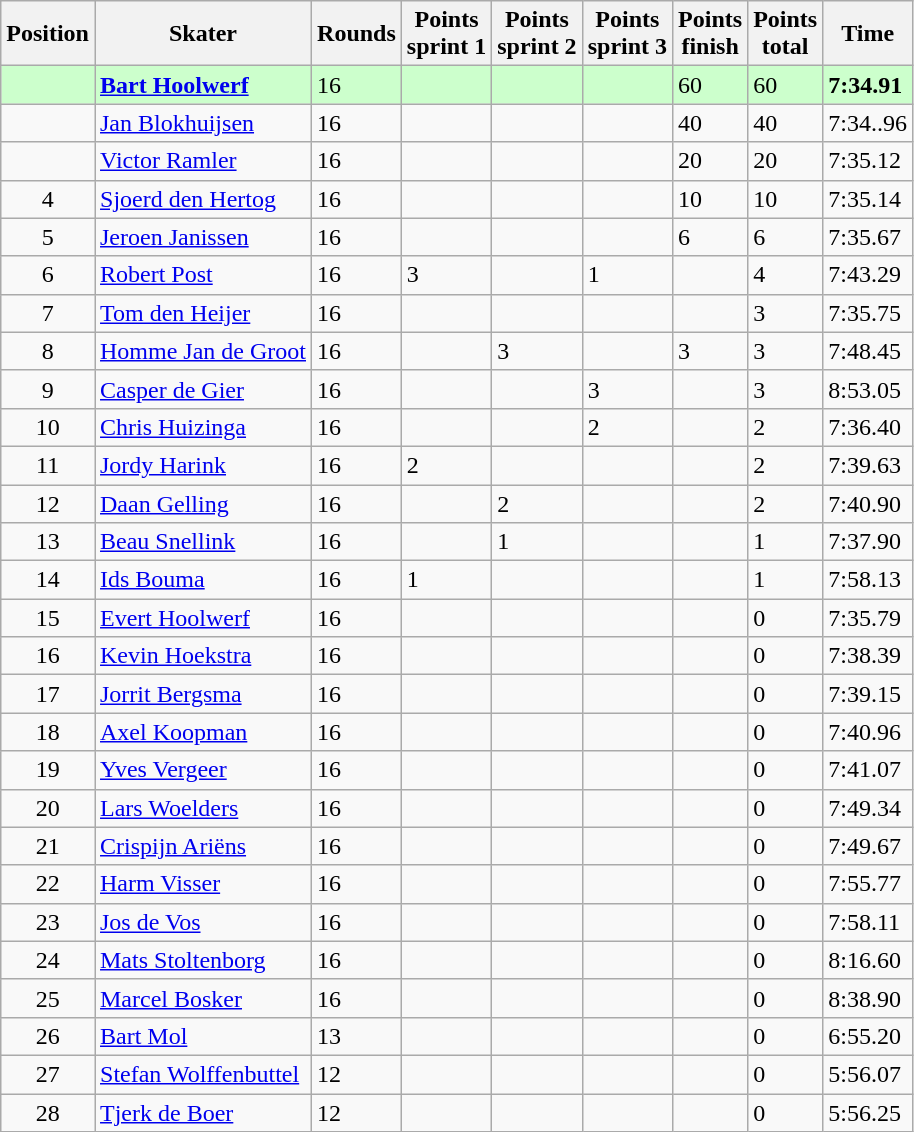<table class="wikitable">
<tr>
<th>Position</th>
<th>Skater</th>
<th>Rounds</th>
<th>Points <br> sprint 1</th>
<th>Points <br> sprint 2</th>
<th>Points <br> sprint 3</th>
<th>Points <br> finish</th>
<th>Points <br> total</th>
<th>Time</th>
</tr>
<tr bgcolor=ccffcc style="align="center" |>
<td align="center"></td>
<td><strong><a href='#'>Bart Hoolwerf</a></strong></td>
<td>16</td>
<td></td>
<td></td>
<td></td>
<td>60</td>
<td>60</td>
<td><strong>7:34.91</strong></td>
</tr>
<tr>
<td align="center"></td>
<td><a href='#'>Jan Blokhuijsen</a></td>
<td>16</td>
<td></td>
<td></td>
<td></td>
<td>40</td>
<td>40</td>
<td>7:34..96</td>
</tr>
<tr>
<td align="center"></td>
<td><a href='#'>Victor Ramler</a></td>
<td>16</td>
<td></td>
<td></td>
<td></td>
<td>20</td>
<td>20</td>
<td>7:35.12</td>
</tr>
<tr>
<td align="center">4</td>
<td><a href='#'>Sjoerd den Hertog</a></td>
<td>16</td>
<td></td>
<td></td>
<td></td>
<td>10</td>
<td>10</td>
<td>7:35.14</td>
</tr>
<tr>
<td align="center">5</td>
<td><a href='#'>Jeroen Janissen</a></td>
<td>16</td>
<td></td>
<td></td>
<td></td>
<td>6</td>
<td>6</td>
<td>7:35.67</td>
</tr>
<tr>
<td align="center">6</td>
<td><a href='#'>Robert Post</a></td>
<td>16</td>
<td>3</td>
<td></td>
<td>1</td>
<td></td>
<td>4</td>
<td>7:43.29</td>
</tr>
<tr>
<td align="center">7</td>
<td><a href='#'>Tom den Heijer</a></td>
<td>16</td>
<td></td>
<td></td>
<td></td>
<td></td>
<td>3</td>
<td>7:35.75</td>
</tr>
<tr>
<td align="center">8</td>
<td><a href='#'>Homme Jan de Groot</a></td>
<td>16</td>
<td></td>
<td>3</td>
<td></td>
<td>3</td>
<td>3</td>
<td>7:48.45</td>
</tr>
<tr>
<td align="center">9</td>
<td><a href='#'>Casper de Gier</a></td>
<td>16</td>
<td></td>
<td></td>
<td>3</td>
<td></td>
<td>3</td>
<td>8:53.05</td>
</tr>
<tr>
<td align="center">10</td>
<td><a href='#'>Chris Huizinga</a></td>
<td>16</td>
<td></td>
<td></td>
<td>2</td>
<td></td>
<td>2</td>
<td>7:36.40</td>
</tr>
<tr>
<td align="center">11</td>
<td><a href='#'>Jordy Harink</a></td>
<td>16</td>
<td>2</td>
<td></td>
<td></td>
<td></td>
<td>2</td>
<td>7:39.63</td>
</tr>
<tr>
<td align="center">12</td>
<td><a href='#'>Daan Gelling</a></td>
<td>16</td>
<td></td>
<td>2</td>
<td></td>
<td></td>
<td>2</td>
<td>7:40.90</td>
</tr>
<tr>
<td align="center">13</td>
<td><a href='#'>Beau Snellink</a></td>
<td>16</td>
<td></td>
<td>1</td>
<td></td>
<td></td>
<td>1</td>
<td>7:37.90</td>
</tr>
<tr>
<td align="center">14</td>
<td><a href='#'>Ids Bouma</a></td>
<td>16</td>
<td>1</td>
<td></td>
<td></td>
<td></td>
<td>1</td>
<td>7:58.13</td>
</tr>
<tr>
<td align="center">15</td>
<td><a href='#'>Evert Hoolwerf</a></td>
<td>16</td>
<td></td>
<td></td>
<td></td>
<td></td>
<td>0</td>
<td>7:35.79</td>
</tr>
<tr>
<td align="center">16</td>
<td><a href='#'>Kevin Hoekstra</a></td>
<td>16</td>
<td></td>
<td></td>
<td></td>
<td></td>
<td>0</td>
<td>7:38.39</td>
</tr>
<tr>
<td align="center">17</td>
<td><a href='#'>Jorrit Bergsma</a></td>
<td>16</td>
<td></td>
<td></td>
<td></td>
<td></td>
<td>0</td>
<td>7:39.15</td>
</tr>
<tr>
<td align="center">18</td>
<td><a href='#'>Axel Koopman</a></td>
<td>16</td>
<td></td>
<td></td>
<td></td>
<td></td>
<td>0</td>
<td>7:40.96</td>
</tr>
<tr>
<td align="center">19</td>
<td><a href='#'>Yves Vergeer</a></td>
<td>16</td>
<td></td>
<td></td>
<td></td>
<td></td>
<td>0</td>
<td>7:41.07</td>
</tr>
<tr>
<td align="center">20</td>
<td><a href='#'>Lars Woelders</a></td>
<td>16</td>
<td></td>
<td></td>
<td></td>
<td></td>
<td>0</td>
<td>7:49.34</td>
</tr>
<tr>
<td align="center">21</td>
<td><a href='#'>Crispijn Ariëns</a></td>
<td>16</td>
<td></td>
<td></td>
<td></td>
<td></td>
<td>0</td>
<td>7:49.67</td>
</tr>
<tr>
<td align="center">22</td>
<td><a href='#'>Harm Visser</a></td>
<td>16</td>
<td></td>
<td></td>
<td></td>
<td></td>
<td>0</td>
<td>7:55.77</td>
</tr>
<tr>
<td align="center">23</td>
<td><a href='#'>Jos de Vos</a></td>
<td>16</td>
<td></td>
<td></td>
<td></td>
<td></td>
<td>0</td>
<td>7:58.11</td>
</tr>
<tr>
<td align="center">24</td>
<td><a href='#'>Mats Stoltenborg</a></td>
<td>16</td>
<td></td>
<td></td>
<td></td>
<td></td>
<td>0</td>
<td>8:16.60</td>
</tr>
<tr>
<td align="center">25</td>
<td><a href='#'>Marcel Bosker</a></td>
<td>16</td>
<td></td>
<td></td>
<td></td>
<td></td>
<td>0</td>
<td>8:38.90</td>
</tr>
<tr>
<td align="center">26</td>
<td><a href='#'>Bart Mol</a></td>
<td>13</td>
<td></td>
<td></td>
<td></td>
<td></td>
<td>0</td>
<td>6:55.20</td>
</tr>
<tr>
<td align="center">27</td>
<td><a href='#'>Stefan Wolffenbuttel</a></td>
<td>12</td>
<td></td>
<td></td>
<td></td>
<td></td>
<td>0</td>
<td>5:56.07</td>
</tr>
<tr>
<td align="center">28</td>
<td><a href='#'>Tjerk de Boer</a></td>
<td>12</td>
<td></td>
<td></td>
<td></td>
<td></td>
<td>0</td>
<td>5:56.25</td>
</tr>
</table>
